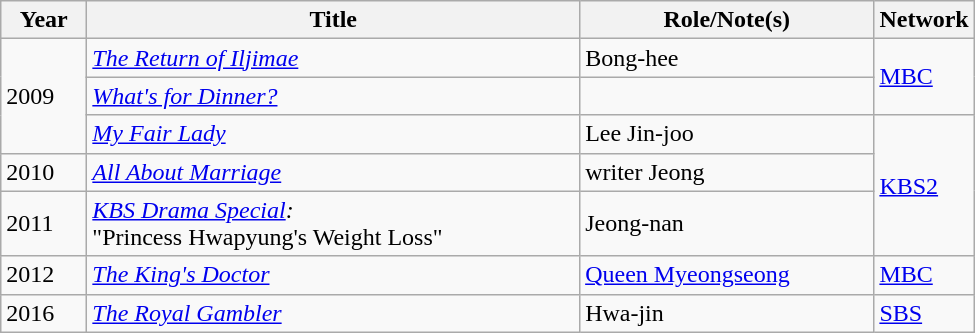<table class="wikitable" style="width:650px;">
<tr>
<th width=50px>Year</th>
<th>Title</th>
<th>Role/Note(s)</th>
<th width=50px>Network</th>
</tr>
<tr>
<td rowspan=3>2009</td>
<td><em><a href='#'>The Return of Iljimae</a></em></td>
<td>Bong-hee</td>
<td rowspan=2><a href='#'>MBC</a></td>
</tr>
<tr>
<td><em><a href='#'>What's for Dinner?</a></em></td>
<td></td>
</tr>
<tr>
<td><em><a href='#'>My Fair Lady</a></em></td>
<td>Lee Jin-joo</td>
<td rowspan=3><a href='#'>KBS2</a></td>
</tr>
<tr>
<td>2010</td>
<td><em><a href='#'>All About Marriage</a></em></td>
<td>writer Jeong</td>
</tr>
<tr>
<td>2011</td>
<td><em><a href='#'>KBS Drama Special</a>:</em><br>"Princess Hwapyung's Weight Loss"</td>
<td>Jeong-nan</td>
</tr>
<tr>
<td>2012</td>
<td><em><a href='#'>The King's Doctor</a></em></td>
<td><a href='#'>Queen Myeongseong</a></td>
<td><a href='#'>MBC</a></td>
</tr>
<tr>
<td rowspan=2>2016</td>
<td><em><a href='#'>The Royal Gambler</a></em></td>
<td>Hwa-jin</td>
<td><a href='#'>SBS</a></td>
</tr>
</table>
